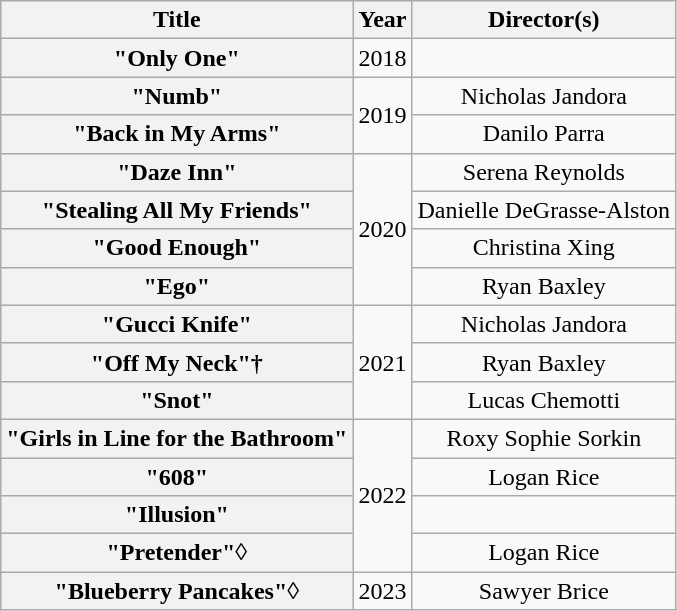<table class="wikitable plainrowheaders" style="text-align:center;">
<tr>
<th scope="col">Title</th>
<th scope="col">Year</th>
<th scope="col">Director(s)</th>
</tr>
<tr>
<th scope="row">"Only One"</th>
<td>2018</td>
<td></td>
</tr>
<tr>
<th scope="row">"Numb"</th>
<td rowspan="2">2019</td>
<td>Nicholas Jandora</td>
</tr>
<tr>
<th scope="row">"Back in My Arms"</th>
<td>Danilo Parra</td>
</tr>
<tr>
<th scope="row">"Daze Inn"</th>
<td rowspan="4">2020</td>
<td>Serena Reynolds</td>
</tr>
<tr>
<th scope="row">"Stealing All My Friends"</th>
<td>Danielle DeGrasse-Alston</td>
</tr>
<tr>
<th scope="row">"Good Enough"</th>
<td>Christina Xing</td>
</tr>
<tr>
<th scope="row">"Ego"<br></th>
<td>Ryan Baxley</td>
</tr>
<tr>
<th scope="row">"Gucci Knife"<br></th>
<td rowspan="3">2021</td>
<td>Nicholas Jandora</td>
</tr>
<tr>
<th scope="row">"Off My Neck"†</th>
<td>Ryan Baxley</td>
</tr>
<tr>
<th scope="row">"Snot"<br></th>
<td>Lucas Chemotti</td>
</tr>
<tr>
<th scope="row">"Girls in Line for the Bathroom"</th>
<td rowspan="4">2022</td>
<td>Roxy Sophie Sorkin</td>
</tr>
<tr>
<th scope="row">"608"</th>
<td>Logan Rice</td>
</tr>
<tr>
<th scope="row">"Illusion"</th>
<td></td>
</tr>
<tr>
<th scope="row">"Pretender"◊</th>
<td>Logan Rice</td>
</tr>
<tr>
<th scope="row">"Blueberry Pancakes"◊</th>
<td rowspan="1">2023</td>
<td>Sawyer Brice</td>
</tr>
</table>
